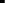<table style="border-collapse:collapse" cellpadding="0">
<tr>
<td style="border:1px solid black;"></td>
<td style="border:1px solid black;"></td>
</tr>
</table>
